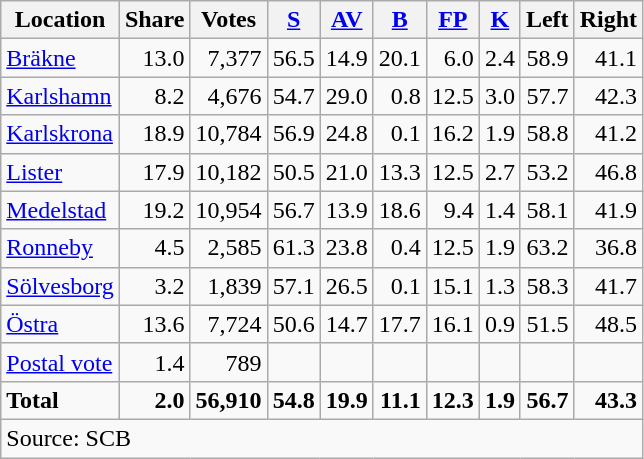<table class="wikitable sortable" style=text-align:right>
<tr>
<th>Location</th>
<th>Share</th>
<th>Votes</th>
<th><a href='#'>S</a></th>
<th><a href='#'>AV</a></th>
<th><a href='#'>B</a></th>
<th><a href='#'>FP</a></th>
<th><a href='#'>K</a></th>
<th>Left</th>
<th>Right</th>
</tr>
<tr>
<td align=left><a href='#'>Bräkne</a></td>
<td>13.0</td>
<td>7,377</td>
<td>56.5</td>
<td>14.9</td>
<td>20.1</td>
<td>6.0</td>
<td>2.4</td>
<td>58.9</td>
<td>41.1</td>
</tr>
<tr>
<td align=left><a href='#'>Karlshamn</a></td>
<td>8.2</td>
<td>4,676</td>
<td>54.7</td>
<td>29.0</td>
<td>0.8</td>
<td>12.5</td>
<td>3.0</td>
<td>57.7</td>
<td>42.3</td>
</tr>
<tr>
<td align=left><a href='#'>Karlskrona</a></td>
<td>18.9</td>
<td>10,784</td>
<td>56.9</td>
<td>24.8</td>
<td>0.1</td>
<td>16.2</td>
<td>1.9</td>
<td>58.8</td>
<td>41.2</td>
</tr>
<tr>
<td align=left><a href='#'>Lister</a></td>
<td>17.9</td>
<td>10,182</td>
<td>50.5</td>
<td>21.0</td>
<td>13.3</td>
<td>12.5</td>
<td>2.7</td>
<td>53.2</td>
<td>46.8</td>
</tr>
<tr>
<td align=left><a href='#'>Medelstad</a></td>
<td>19.2</td>
<td>10,954</td>
<td>56.7</td>
<td>13.9</td>
<td>18.6</td>
<td>9.4</td>
<td>1.4</td>
<td>58.1</td>
<td>41.9</td>
</tr>
<tr>
<td align=left><a href='#'>Ronneby</a></td>
<td>4.5</td>
<td>2,585</td>
<td>61.3</td>
<td>23.8</td>
<td>0.4</td>
<td>12.5</td>
<td>1.9</td>
<td>63.2</td>
<td>36.8</td>
</tr>
<tr>
<td align=left><a href='#'>Sölvesborg</a></td>
<td>3.2</td>
<td>1,839</td>
<td>57.1</td>
<td>26.5</td>
<td>0.1</td>
<td>15.1</td>
<td>1.3</td>
<td>58.3</td>
<td>41.7</td>
</tr>
<tr>
<td align=left><a href='#'>Östra</a></td>
<td>13.6</td>
<td>7,724</td>
<td>50.6</td>
<td>14.7</td>
<td>17.7</td>
<td>16.1</td>
<td>0.9</td>
<td>51.5</td>
<td>48.5</td>
</tr>
<tr>
<td align=left><a href='#'>Postal vote</a></td>
<td>1.4</td>
<td>789</td>
<td></td>
<td></td>
<td></td>
<td></td>
<td></td>
<td></td>
<td></td>
</tr>
<tr>
<td align=left><strong>Total</strong></td>
<td><strong>2.0</strong></td>
<td><strong>56,910</strong></td>
<td><strong>54.8</strong></td>
<td><strong>19.9</strong></td>
<td><strong>11.1</strong></td>
<td><strong>12.3</strong></td>
<td><strong>1.9</strong></td>
<td><strong>56.7</strong></td>
<td><strong>43.3</strong></td>
</tr>
<tr>
<td align=left colspan=10>Source: SCB </td>
</tr>
</table>
